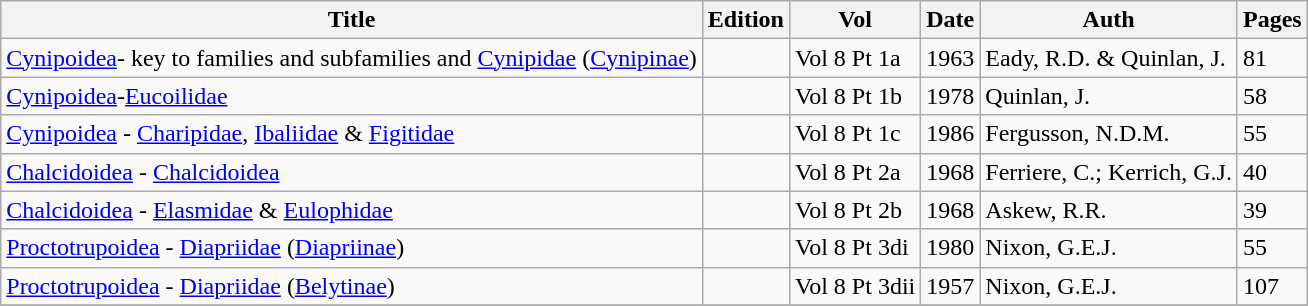<table class="wikitable" border="1">
<tr>
<th>Title</th>
<th>Edition</th>
<th>Vol</th>
<th>Date</th>
<th>Auth</th>
<th>Pages</th>
</tr>
<tr>
<td><a href='#'>Cynipoidea</a>- key to families and subfamilies and <a href='#'>Cynipidae</a> (<a href='#'>Cynipinae</a>)</td>
<td></td>
<td>Vol 8 Pt 1a</td>
<td>1963</td>
<td>Eady, R.D. & Quinlan, J.</td>
<td>81</td>
</tr>
<tr>
<td><a href='#'>Cynipoidea</a>-<a href='#'>Eucoilidae</a></td>
<td></td>
<td>Vol 8 Pt 1b</td>
<td>1978</td>
<td>Quinlan, J.</td>
<td>58</td>
</tr>
<tr>
<td><a href='#'>Cynipoidea</a> - <a href='#'>Charipidae</a>, <a href='#'>Ibaliidae</a> & <a href='#'>Figitidae</a></td>
<td></td>
<td>Vol 8 Pt 1c</td>
<td>1986</td>
<td>Fergusson, N.D.M.</td>
<td>55</td>
</tr>
<tr>
<td><a href='#'>Chalcidoidea</a> - <a href='#'>Chalcidoidea</a></td>
<td></td>
<td>Vol 8 Pt 2a</td>
<td>1968</td>
<td>Ferriere, C.; Kerrich, G.J.</td>
<td>40</td>
</tr>
<tr>
<td><a href='#'>Chalcidoidea</a> - <a href='#'>Elasmidae</a> & <a href='#'>Eulophidae</a></td>
<td></td>
<td>Vol 8 Pt 2b</td>
<td>1968</td>
<td>Askew, R.R.</td>
<td>39</td>
</tr>
<tr>
<td><a href='#'>Proctotrupoidea</a> - <a href='#'>Diapriidae</a> (<a href='#'>Diapriinae</a>)</td>
<td></td>
<td>Vol 8 Pt 3di</td>
<td>1980</td>
<td>Nixon, G.E.J.</td>
<td>55</td>
</tr>
<tr>
<td><a href='#'>Proctotrupoidea</a> - <a href='#'>Diapriidae</a> (<a href='#'>Belytinae</a>)</td>
<td></td>
<td>Vol 8 Pt 3dii</td>
<td>1957</td>
<td>Nixon, G.E.J.</td>
<td>107</td>
</tr>
<tr>
</tr>
</table>
